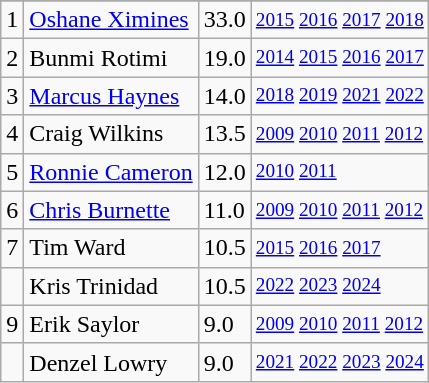<table class="wikitable">
<tr>
</tr>
<tr>
<td>1</td>
<td><a href='#'>Oshane Ximines</a></td>
<td>33.0</td>
<td style="font-size:80%;"><a href='#'>2015</a> <a href='#'>2016</a> <a href='#'>2017</a> <a href='#'>2018</a></td>
</tr>
<tr>
<td>2</td>
<td>Bunmi Rotimi</td>
<td>19.0</td>
<td style="font-size:80%;"><a href='#'>2014</a> <a href='#'>2015</a> <a href='#'>2016</a> <a href='#'>2017</a></td>
</tr>
<tr>
<td>3</td>
<td><a href='#'>Marcus Haynes</a></td>
<td>14.0</td>
<td style="font-size:80%;"><a href='#'>2018</a> <a href='#'>2019</a> <a href='#'>2021</a> <a href='#'>2022</a></td>
</tr>
<tr>
<td>4</td>
<td>Craig Wilkins</td>
<td>13.5</td>
<td style="font-size:80%;"><a href='#'>2009</a> <a href='#'>2010</a> <a href='#'>2011</a> <a href='#'>2012</a></td>
</tr>
<tr>
<td>5</td>
<td><a href='#'>Ronnie Cameron</a></td>
<td>12.0</td>
<td style="font-size:80%;"><a href='#'>2010</a> <a href='#'>2011</a></td>
</tr>
<tr>
<td>6</td>
<td><a href='#'>Chris Burnette</a></td>
<td>11.0</td>
<td style="font-size:80%;"><a href='#'>2009</a> <a href='#'>2010</a> <a href='#'>2011</a> <a href='#'>2012</a></td>
</tr>
<tr>
<td>7</td>
<td>Tim Ward</td>
<td>10.5</td>
<td style="font-size:80%;"><a href='#'>2015</a> <a href='#'>2016</a> <a href='#'>2017</a></td>
</tr>
<tr>
<td></td>
<td>Kris Trinidad</td>
<td>10.5</td>
<td style="font-size:80%;"><a href='#'>2022</a> <a href='#'>2023</a> <a href='#'>2024</a></td>
</tr>
<tr>
<td>9</td>
<td>Erik Saylor</td>
<td>9.0</td>
<td style="font-size:80%;"><a href='#'>2009</a> <a href='#'>2010</a> <a href='#'>2011</a> <a href='#'>2012</a></td>
</tr>
<tr>
<td></td>
<td>Denzel Lowry</td>
<td>9.0</td>
<td style="font-size:80%;"><a href='#'>2021</a> <a href='#'>2022</a> <a href='#'>2023</a> <a href='#'>2024</a></td>
</tr>
</table>
